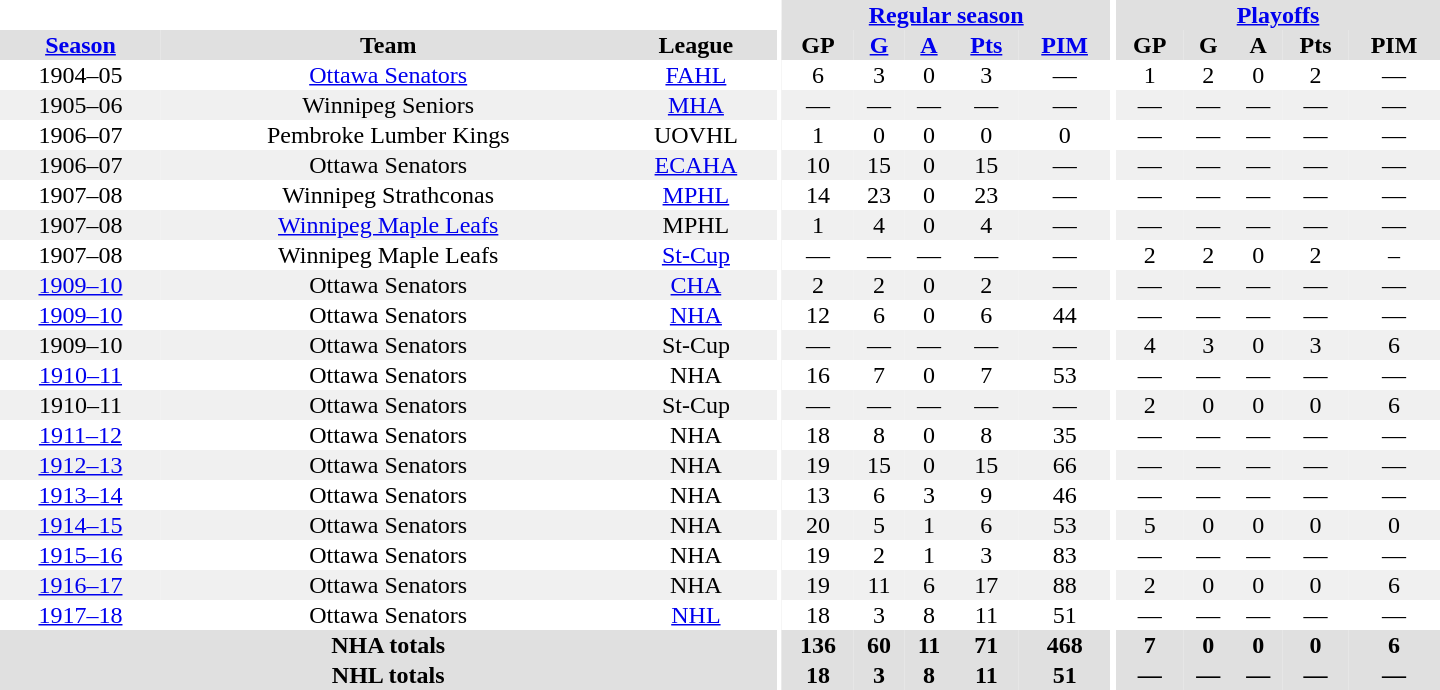<table border="0" cellpadding="1" cellspacing="0" style="text-align:center; width:60em">
<tr bgcolor="#e0e0e0">
<th colspan="3" bgcolor="#ffffff"></th>
<th rowspan="100" bgcolor="#ffffff"></th>
<th colspan="5"><a href='#'>Regular season</a></th>
<th rowspan="100" bgcolor="#ffffff"></th>
<th colspan="5"><a href='#'>Playoffs</a></th>
</tr>
<tr bgcolor="#e0e0e0">
<th><a href='#'>Season</a></th>
<th>Team</th>
<th>League</th>
<th>GP</th>
<th><a href='#'>G</a></th>
<th><a href='#'>A</a></th>
<th><a href='#'>Pts</a></th>
<th><a href='#'>PIM</a></th>
<th>GP</th>
<th>G</th>
<th>A</th>
<th>Pts</th>
<th>PIM</th>
</tr>
<tr>
<td>1904–05</td>
<td><a href='#'>Ottawa Senators</a></td>
<td><a href='#'>FAHL</a></td>
<td>6</td>
<td>3</td>
<td>0</td>
<td>3</td>
<td>—</td>
<td>1</td>
<td>2</td>
<td>0</td>
<td>2</td>
<td>—</td>
</tr>
<tr bgcolor="#f0f0f0">
<td>1905–06</td>
<td>Winnipeg Seniors</td>
<td><a href='#'>MHA</a></td>
<td>—</td>
<td>—</td>
<td>—</td>
<td>—</td>
<td>—</td>
<td>—</td>
<td>—</td>
<td>—</td>
<td>—</td>
<td>—</td>
</tr>
<tr>
<td>1906–07</td>
<td>Pembroke Lumber Kings</td>
<td>UOVHL</td>
<td>1</td>
<td>0</td>
<td>0</td>
<td>0</td>
<td>0</td>
<td>—</td>
<td>—</td>
<td>—</td>
<td>—</td>
<td>—</td>
</tr>
<tr bgcolor="#f0f0f0">
<td>1906–07</td>
<td>Ottawa Senators</td>
<td><a href='#'>ECAHA</a></td>
<td>10</td>
<td>15</td>
<td>0</td>
<td>15</td>
<td>—</td>
<td>—</td>
<td>—</td>
<td>—</td>
<td>—</td>
<td>—</td>
</tr>
<tr>
<td>1907–08</td>
<td>Winnipeg Strathconas</td>
<td><a href='#'>MPHL</a></td>
<td>14</td>
<td>23</td>
<td>0</td>
<td>23</td>
<td>—</td>
<td>—</td>
<td>—</td>
<td>—</td>
<td>—</td>
<td>—</td>
</tr>
<tr bgcolor="#f0f0f0">
<td>1907–08</td>
<td><a href='#'>Winnipeg Maple Leafs</a></td>
<td>MPHL</td>
<td>1</td>
<td>4</td>
<td>0</td>
<td>4</td>
<td>—</td>
<td>—</td>
<td>—</td>
<td>—</td>
<td>—</td>
<td>—</td>
</tr>
<tr>
<td>1907–08</td>
<td>Winnipeg Maple Leafs</td>
<td><a href='#'>St-Cup</a></td>
<td>—</td>
<td>—</td>
<td>—</td>
<td>—</td>
<td>—</td>
<td>2</td>
<td>2</td>
<td>0</td>
<td>2</td>
<td>–</td>
</tr>
<tr bgcolor="#f0f0f0">
<td><a href='#'>1909–10</a></td>
<td>Ottawa Senators</td>
<td><a href='#'>CHA</a></td>
<td>2</td>
<td>2</td>
<td>0</td>
<td>2</td>
<td>—</td>
<td>—</td>
<td>—</td>
<td>—</td>
<td>—</td>
<td>—</td>
</tr>
<tr>
<td><a href='#'>1909–10</a></td>
<td>Ottawa Senators</td>
<td><a href='#'>NHA</a></td>
<td>12</td>
<td>6</td>
<td>0</td>
<td>6</td>
<td>44</td>
<td>—</td>
<td>—</td>
<td>—</td>
<td>—</td>
<td>—</td>
</tr>
<tr bgcolor="#f0f0f0">
<td>1909–10</td>
<td>Ottawa Senators</td>
<td>St-Cup</td>
<td>—</td>
<td>—</td>
<td>—</td>
<td>—</td>
<td>—</td>
<td>4</td>
<td>3</td>
<td>0</td>
<td>3</td>
<td>6</td>
</tr>
<tr>
<td><a href='#'>1910–11</a></td>
<td>Ottawa Senators</td>
<td>NHA</td>
<td>16</td>
<td>7</td>
<td>0</td>
<td>7</td>
<td>53</td>
<td>—</td>
<td>—</td>
<td>—</td>
<td>—</td>
<td>—</td>
</tr>
<tr bgcolor="#f0f0f0">
<td>1910–11</td>
<td>Ottawa Senators</td>
<td>St-Cup</td>
<td>—</td>
<td>—</td>
<td>—</td>
<td>—</td>
<td>—</td>
<td>2</td>
<td>0</td>
<td>0</td>
<td>0</td>
<td>6</td>
</tr>
<tr>
<td><a href='#'>1911–12</a></td>
<td>Ottawa Senators</td>
<td>NHA</td>
<td>18</td>
<td>8</td>
<td>0</td>
<td>8</td>
<td>35</td>
<td>—</td>
<td>—</td>
<td>—</td>
<td>—</td>
<td>—</td>
</tr>
<tr bgcolor="#f0f0f0">
<td><a href='#'>1912–13</a></td>
<td>Ottawa Senators</td>
<td>NHA</td>
<td>19</td>
<td>15</td>
<td>0</td>
<td>15</td>
<td>66</td>
<td>—</td>
<td>—</td>
<td>—</td>
<td>—</td>
<td>—</td>
</tr>
<tr>
<td><a href='#'>1913–14</a></td>
<td>Ottawa Senators</td>
<td>NHA</td>
<td>13</td>
<td>6</td>
<td>3</td>
<td>9</td>
<td>46</td>
<td>—</td>
<td>—</td>
<td>—</td>
<td>—</td>
<td>—</td>
</tr>
<tr bgcolor="#f0f0f0">
<td><a href='#'>1914–15</a></td>
<td>Ottawa Senators</td>
<td>NHA</td>
<td>20</td>
<td>5</td>
<td>1</td>
<td>6</td>
<td>53</td>
<td>5</td>
<td>0</td>
<td>0</td>
<td>0</td>
<td>0</td>
</tr>
<tr>
<td><a href='#'>1915–16</a></td>
<td>Ottawa Senators</td>
<td>NHA</td>
<td>19</td>
<td>2</td>
<td>1</td>
<td>3</td>
<td>83</td>
<td>—</td>
<td>—</td>
<td>—</td>
<td>—</td>
<td>—</td>
</tr>
<tr bgcolor="#f0f0f0">
<td><a href='#'>1916–17</a></td>
<td>Ottawa Senators</td>
<td>NHA</td>
<td>19</td>
<td>11</td>
<td>6</td>
<td>17</td>
<td>88</td>
<td>2</td>
<td>0</td>
<td>0</td>
<td>0</td>
<td>6</td>
</tr>
<tr>
<td><a href='#'>1917–18</a></td>
<td>Ottawa Senators</td>
<td><a href='#'>NHL</a></td>
<td>18</td>
<td>3</td>
<td>8</td>
<td>11</td>
<td>51</td>
<td>—</td>
<td>—</td>
<td>—</td>
<td>—</td>
<td>—</td>
</tr>
<tr bgcolor="#e0e0e0">
<th colspan="3">NHA totals</th>
<th>136</th>
<th>60</th>
<th>11</th>
<th>71</th>
<th>468</th>
<th>7</th>
<th>0</th>
<th>0</th>
<th>0</th>
<th>6</th>
</tr>
<tr bgcolor="#e0e0e0">
<th colspan="3">NHL totals</th>
<th>18</th>
<th>3</th>
<th>8</th>
<th>11</th>
<th>51</th>
<th>—</th>
<th>—</th>
<th>—</th>
<th>—</th>
<th>—</th>
</tr>
</table>
